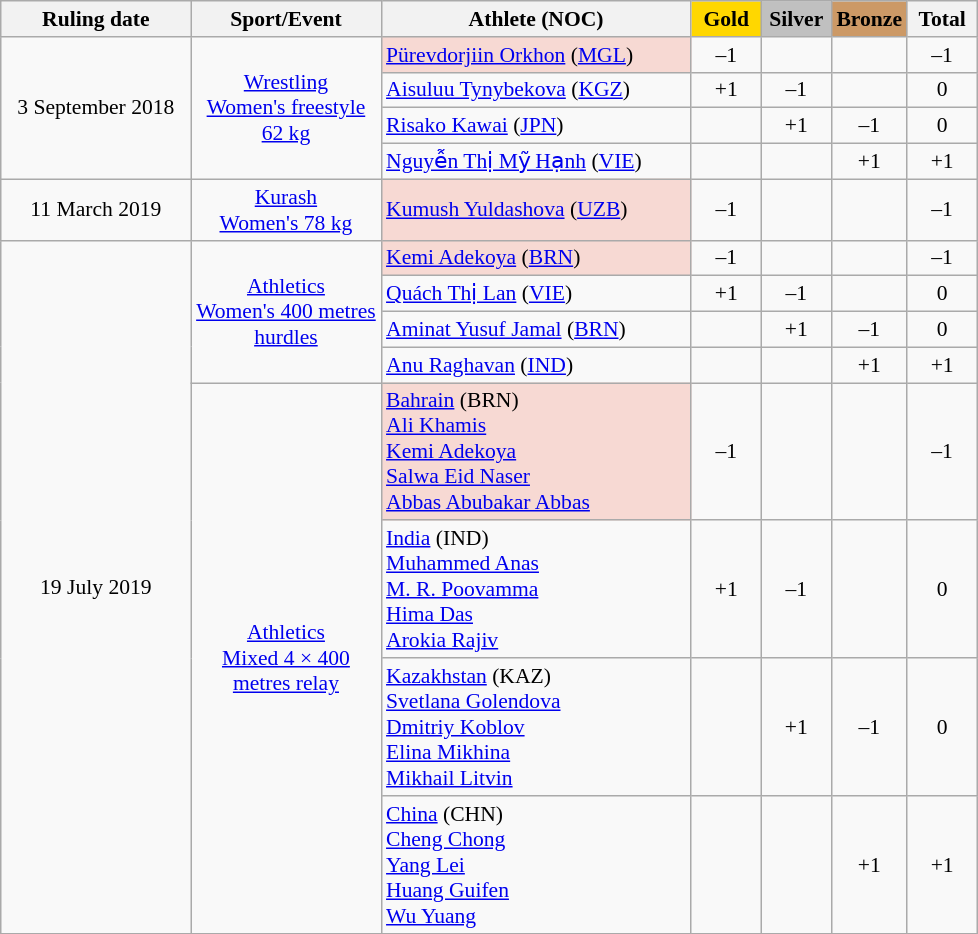<table class="wikitable" style="text-align:center; font-size:90%;">
<tr>
<th scope="col" width="120">Ruling date</th>
<th scope="col" width="120">Sport/Event</th>
<th scope="col" width="200">Athlete (NOC)</th>
<th scope="col" width="40" style="background-color:gold">Gold</th>
<th scope="col" width="40" style="background-color:silver">Silver</th>
<th scope="col" width="40" style="background-color:#c96">Bronze</th>
<th scope="col" width="40">Total</th>
</tr>
<tr>
<td rowspan=4>3 September 2018</td>
<td rowspan=4><a href='#'>Wrestling</a><br><a href='#'>Women's freestyle 62 kg</a></td>
<td align=left style="background-color: #F7D9D3;"> <a href='#'>Pürevdorjiin Orkhon</a> (<a href='#'>MGL</a>)</td>
<td>–1</td>
<td></td>
<td></td>
<td>–1</td>
</tr>
<tr>
<td align=left> <a href='#'>Aisuluu Tynybekova</a> (<a href='#'>KGZ</a>)</td>
<td>+1</td>
<td>–1</td>
<td></td>
<td>0</td>
</tr>
<tr>
<td align=left> <a href='#'>Risako Kawai</a> (<a href='#'>JPN</a>)</td>
<td></td>
<td>+1</td>
<td>–1</td>
<td>0</td>
</tr>
<tr>
<td align=left> <a href='#'>Nguyễn Thị Mỹ Hạnh</a> (<a href='#'>VIE</a>)</td>
<td></td>
<td></td>
<td>+1</td>
<td>+1</td>
</tr>
<tr>
<td>11 March 2019</td>
<td><a href='#'>Kurash</a><br><a href='#'>Women's 78 kg</a></td>
<td align=left style="background-color: #F7D9D3;"> <a href='#'>Kumush Yuldashova</a> (<a href='#'>UZB</a>)</td>
<td>–1</td>
<td></td>
<td></td>
<td>–1</td>
</tr>
<tr>
<td rowspan=8>19 July 2019</td>
<td rowspan=4><a href='#'>Athletics</a><br><a href='#'>Women's 400 metres hurdles</a></td>
<td align=left style="background-color: #F7D9D3;"> <a href='#'>Kemi Adekoya</a> (<a href='#'>BRN</a>)</td>
<td>–1</td>
<td></td>
<td></td>
<td>–1</td>
</tr>
<tr>
<td align=left> <a href='#'>Quách Thị Lan</a> (<a href='#'>VIE</a>)</td>
<td>+1</td>
<td>–1</td>
<td></td>
<td>0</td>
</tr>
<tr>
<td align=left> <a href='#'>Aminat Yusuf Jamal</a> (<a href='#'>BRN</a>)</td>
<td></td>
<td>+1</td>
<td>–1</td>
<td>0</td>
</tr>
<tr>
<td align=left> <a href='#'>Anu Raghavan</a> (<a href='#'>IND</a>)</td>
<td></td>
<td></td>
<td>+1</td>
<td>+1</td>
</tr>
<tr>
<td rowspan=4><a href='#'>Athletics</a><br><a href='#'>Mixed 4 × 400 metres relay</a></td>
<td align=left style="background-color: #F7D9D3;"> <a href='#'>Bahrain</a> (BRN)<br><a href='#'>Ali Khamis</a><br><a href='#'>Kemi Adekoya</a><br><a href='#'>Salwa Eid Naser</a><br><a href='#'>Abbas Abubakar Abbas</a></td>
<td>–1</td>
<td></td>
<td></td>
<td>–1</td>
</tr>
<tr>
<td align=left> <a href='#'>India</a> (IND)<br><a href='#'>Muhammed Anas</a><br><a href='#'>M. R. Poovamma</a><br><a href='#'>Hima Das</a><br><a href='#'>Arokia Rajiv</a></td>
<td>+1</td>
<td>–1</td>
<td></td>
<td>0</td>
</tr>
<tr>
<td align=left> <a href='#'>Kazakhstan</a> (KAZ)<br><a href='#'>Svetlana Golendova</a><br><a href='#'>Dmitriy Koblov</a><br><a href='#'>Elina Mikhina</a><br><a href='#'>Mikhail Litvin</a></td>
<td></td>
<td>+1</td>
<td>–1</td>
<td>0</td>
</tr>
<tr>
<td align=left> <a href='#'>China</a> (CHN)<br><a href='#'>Cheng Chong</a><br><a href='#'>Yang Lei</a><br><a href='#'>Huang Guifen</a><br><a href='#'>Wu Yuang</a></td>
<td></td>
<td></td>
<td>+1</td>
<td>+1</td>
</tr>
<tr>
</tr>
</table>
